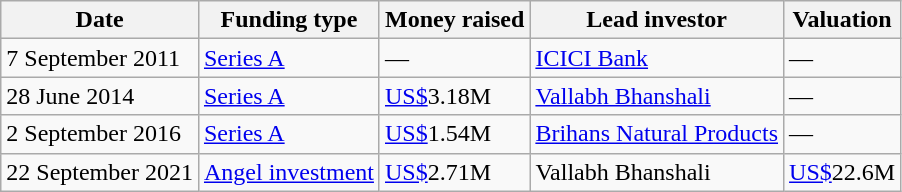<table class="wikitable">
<tr>
<th>Date</th>
<th>Funding type</th>
<th>Money raised</th>
<th>Lead investor</th>
<th>Valuation</th>
</tr>
<tr>
<td>7 September 2011</td>
<td><a href='#'>Series A</a></td>
<td>—</td>
<td><a href='#'>ICICI Bank</a></td>
<td>—</td>
</tr>
<tr>
<td>28 June 2014</td>
<td><a href='#'>Series A</a></td>
<td><a href='#'>US$</a>3.18M</td>
<td><a href='#'>Vallabh Bhanshali</a></td>
<td>—</td>
</tr>
<tr>
<td>2 September 2016</td>
<td><a href='#'>Series A</a></td>
<td><a href='#'>US$</a>1.54M</td>
<td><a href='#'>Brihans Natural Products</a></td>
<td>—</td>
</tr>
<tr>
<td>22 September 2021</td>
<td><a href='#'>Angel investment</a></td>
<td><a href='#'>US$</a>2.71M</td>
<td>Vallabh Bhanshali</td>
<td><a href='#'>US$</a>22.6M</td>
</tr>
</table>
